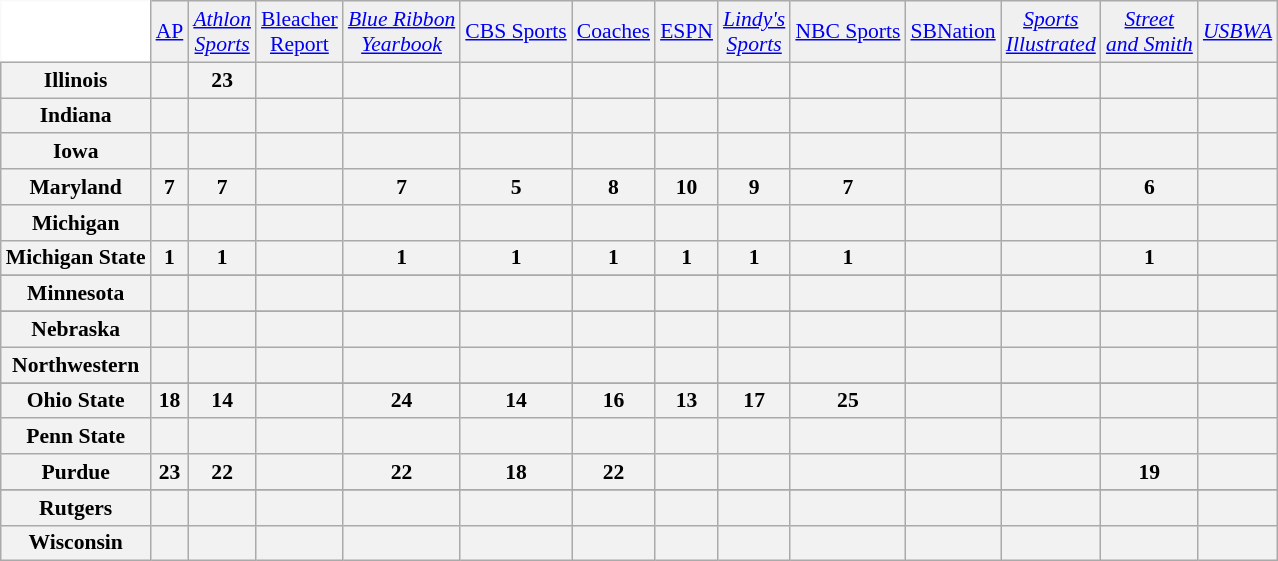<table class="wikitable" style="white-space:nowrap; font-size:90%;">
<tr>
<td style="background:white; border-top-style:hidden; border-left-style:hidden;"></td>
<td align="center" style="background:#f0f0f0;"><a href='#'>AP</a></td>
<td align="center" style="background:#f0f0f0;"><em><a href='#'>Athlon<br>Sports</a></em></td>
<td align="center" style="background:#f0f0f0;"><a href='#'>Bleacher<br>Report</a></td>
<td align="center" style="background:#f0f0f0;"><em><a href='#'>Blue Ribbon<br>Yearbook</a></em></td>
<td align="center" style="background:#f0f0f0;"><a href='#'>CBS Sports</a></td>
<td align="center" style="background:#f0f0f0;"><a href='#'>Coaches</a></td>
<td align="center" style="background:#f0f0f0;"><a href='#'>ESPN</a></td>
<td align="center" style="background:#f0f0f0;"><em><a href='#'>Lindy's<br>Sports</a></em></td>
<td align="center" style="background:#f0f0f0;"><a href='#'>NBC Sports</a></td>
<td align="center" style="background:#f0f0f0;"><a href='#'>SBNation</a></td>
<td align="center" style="background:#f0f0f0;"><em><a href='#'>Sports<br>Illustrated</a></em></td>
<td align="center" style="background:#f0f0f0;"><em><a href='#'>Street<br>and Smith</a></em></td>
<td align="center" style="background:#f0f0f0;"><em><a href='#'>USBWA</a></em></td>
</tr>
<tr style="text-align:center;">
<th style=>Illinois</th>
<th></th>
<th>23</th>
<th></th>
<th></th>
<th></th>
<th></th>
<th></th>
<th></th>
<th></th>
<th></th>
<th></th>
<th></th>
<th></th>
</tr>
<tr style="text-align:center;">
<th style=>Indiana</th>
<th></th>
<th></th>
<th></th>
<th></th>
<th></th>
<th></th>
<th></th>
<th></th>
<th></th>
<th></th>
<th></th>
<th></th>
<th></th>
</tr>
<tr style="text-align:center;">
<th style=>Iowa</th>
<th></th>
<th></th>
<th></th>
<th></th>
<th></th>
<th></th>
<th></th>
<th></th>
<th></th>
<th></th>
<th></th>
<th></th>
<th></th>
</tr>
<tr style="text-align:center;">
<th style=>Maryland</th>
<th>7</th>
<th>7</th>
<th></th>
<th>7</th>
<th>5</th>
<th>8</th>
<th>10</th>
<th>9</th>
<th>7</th>
<th></th>
<th></th>
<th>6</th>
<th></th>
</tr>
<tr style="text-align:center;">
<th style=>Michigan</th>
<th></th>
<th></th>
<th></th>
<th></th>
<th></th>
<th></th>
<th></th>
<th></th>
<th></th>
<th></th>
<th></th>
<th></th>
<th></th>
</tr>
<tr style="text-align:center;">
<th style=>Michigan State</th>
<th>1</th>
<th>1</th>
<th></th>
<th>1</th>
<th>1</th>
<th>1</th>
<th>1</th>
<th>1</th>
<th>1</th>
<th></th>
<th></th>
<th>1</th>
<th></th>
</tr>
<tr style="text-align:center;">
</tr>
<tr style="text-align:center;">
<th style=>Minnesota</th>
<th></th>
<th></th>
<th></th>
<th></th>
<th></th>
<th></th>
<th></th>
<th></th>
<th></th>
<th></th>
<th></th>
<th></th>
<th></th>
</tr>
<tr style="text-align:center;">
</tr>
<tr style="text-align:center;">
<th style=>Nebraska</th>
<th></th>
<th></th>
<th></th>
<th></th>
<th></th>
<th></th>
<th></th>
<th></th>
<th></th>
<th></th>
<th></th>
<th></th>
<th></th>
</tr>
<tr style="text-align:center;">
<th style=>Northwestern</th>
<th></th>
<th></th>
<th></th>
<th></th>
<th></th>
<th></th>
<th></th>
<th></th>
<th></th>
<th></th>
<th></th>
<th></th>
<th></th>
</tr>
<tr style="text-align:center;">
</tr>
<tr style="text-align:center;">
<th style=>Ohio State</th>
<th>18</th>
<th>14</th>
<th></th>
<th>24</th>
<th>14</th>
<th>16</th>
<th>13</th>
<th>17</th>
<th>25</th>
<th></th>
<th></th>
<th></th>
<th></th>
</tr>
<tr style="text-align:center;">
<th style=>Penn State</th>
<th></th>
<th></th>
<th></th>
<th></th>
<th></th>
<th></th>
<th></th>
<th></th>
<th></th>
<th></th>
<th></th>
<th></th>
<th></th>
</tr>
<tr style="text-align:center;">
<th style=>Purdue</th>
<th>23</th>
<th>22</th>
<th></th>
<th>22</th>
<th>18</th>
<th>22</th>
<th></th>
<th></th>
<th></th>
<th></th>
<th></th>
<th>19</th>
<th></th>
</tr>
<tr style="text-align:center;">
</tr>
<tr style="text-align:center;">
<th style=>Rutgers</th>
<th></th>
<th></th>
<th></th>
<th></th>
<th></th>
<th></th>
<th></th>
<th></th>
<th></th>
<th></th>
<th></th>
<th></th>
<th></th>
</tr>
<tr style="text-align:center;">
<th style=>Wisconsin</th>
<th></th>
<th></th>
<th></th>
<th></th>
<th></th>
<th></th>
<th></th>
<th></th>
<th></th>
<th></th>
<th></th>
<th></th>
<th></th>
</tr>
</table>
